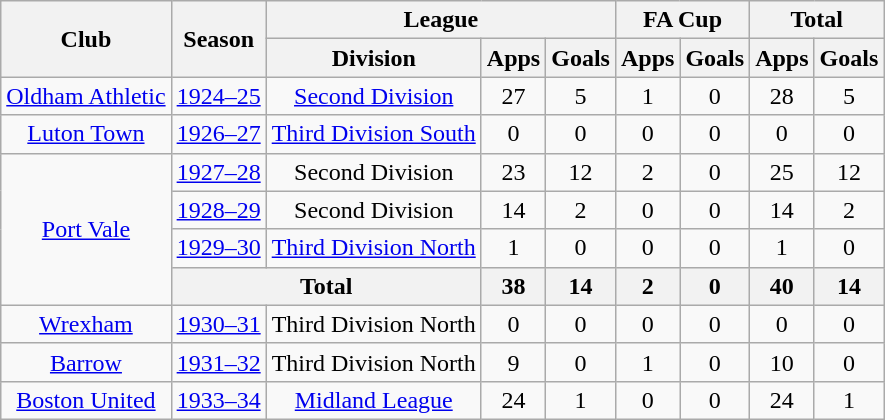<table class="wikitable" style="text-align: center;">
<tr>
<th rowspan="2">Club</th>
<th rowspan="2">Season</th>
<th colspan="3">League</th>
<th colspan="2">FA Cup</th>
<th colspan="2">Total</th>
</tr>
<tr>
<th>Division</th>
<th>Apps</th>
<th>Goals</th>
<th>Apps</th>
<th>Goals</th>
<th>Apps</th>
<th>Goals</th>
</tr>
<tr>
<td><a href='#'>Oldham Athletic</a></td>
<td><a href='#'>1924–25</a></td>
<td><a href='#'>Second Division</a></td>
<td>27</td>
<td>5</td>
<td>1</td>
<td>0</td>
<td>28</td>
<td>5</td>
</tr>
<tr>
<td><a href='#'>Luton Town</a></td>
<td><a href='#'>1926–27</a></td>
<td><a href='#'>Third Division South</a></td>
<td>0</td>
<td>0</td>
<td>0</td>
<td>0</td>
<td>0</td>
<td>0</td>
</tr>
<tr>
<td rowspan="4"><a href='#'>Port Vale</a></td>
<td><a href='#'>1927–28</a></td>
<td>Second Division</td>
<td>23</td>
<td>12</td>
<td>2</td>
<td>0</td>
<td>25</td>
<td>12</td>
</tr>
<tr>
<td><a href='#'>1928–29</a></td>
<td>Second Division</td>
<td>14</td>
<td>2</td>
<td>0</td>
<td>0</td>
<td>14</td>
<td>2</td>
</tr>
<tr>
<td><a href='#'>1929–30</a></td>
<td><a href='#'>Third Division North</a></td>
<td>1</td>
<td>0</td>
<td>0</td>
<td>0</td>
<td>1</td>
<td>0</td>
</tr>
<tr>
<th colspan="2">Total</th>
<th>38</th>
<th>14</th>
<th>2</th>
<th>0</th>
<th>40</th>
<th>14</th>
</tr>
<tr>
<td><a href='#'>Wrexham</a></td>
<td><a href='#'>1930–31</a></td>
<td>Third Division North</td>
<td>0</td>
<td>0</td>
<td>0</td>
<td>0</td>
<td>0</td>
<td>0</td>
</tr>
<tr>
<td><a href='#'>Barrow</a></td>
<td><a href='#'>1931–32</a></td>
<td>Third Division North</td>
<td>9</td>
<td>0</td>
<td>1</td>
<td>0</td>
<td>10</td>
<td>0</td>
</tr>
<tr>
<td><a href='#'>Boston United</a></td>
<td><a href='#'>1933–34</a></td>
<td><a href='#'>Midland League</a></td>
<td>24</td>
<td>1</td>
<td>0</td>
<td>0</td>
<td>24</td>
<td>1</td>
</tr>
</table>
